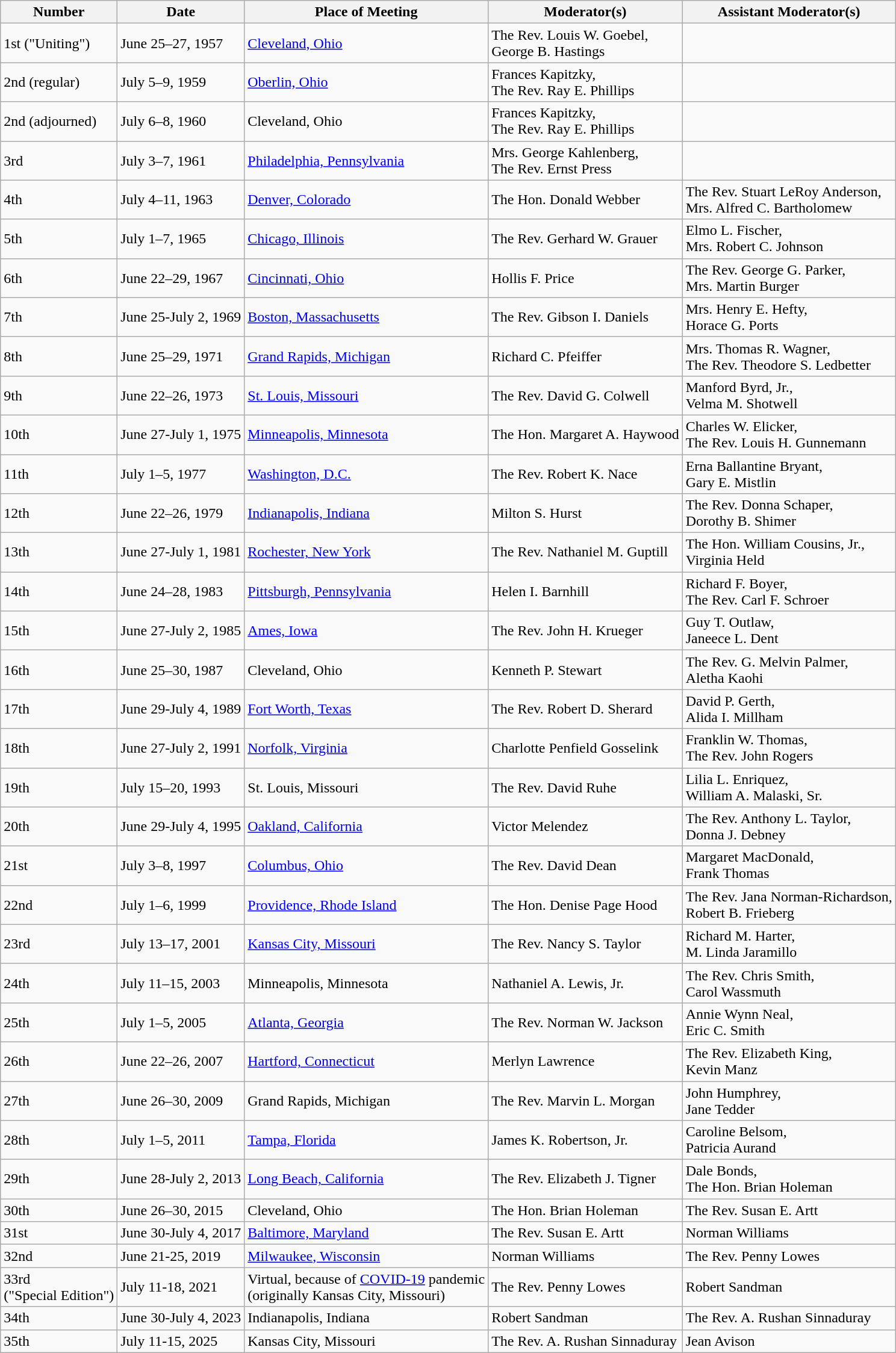<table class="wikitable">
<tr>
<th>Number</th>
<th>Date</th>
<th>Place of Meeting</th>
<th>Moderator(s)</th>
<th>Assistant Moderator(s)</th>
</tr>
<tr>
<td>1st ("Uniting")</td>
<td>June 25–27, 1957</td>
<td><a href='#'>Cleveland, Ohio</a></td>
<td>The Rev. Louis W. Goebel,<br>George B. Hastings</td>
<td></td>
</tr>
<tr>
<td>2nd (regular)</td>
<td>July 5–9, 1959</td>
<td><a href='#'>Oberlin, Ohio</a></td>
<td>Frances Kapitzky,<br>The Rev. Ray E. Phillips</td>
<td></td>
</tr>
<tr>
<td>2nd (adjourned)</td>
<td>July 6–8, 1960</td>
<td>Cleveland, Ohio</td>
<td>Frances Kapitzky,<br>The Rev. Ray E. Phillips</td>
<td></td>
</tr>
<tr>
<td>3rd</td>
<td>July 3–7, 1961</td>
<td><a href='#'>Philadelphia, Pennsylvania</a></td>
<td>Mrs. George Kahlenberg,<br>The Rev. Ernst Press</td>
<td></td>
</tr>
<tr>
<td>4th</td>
<td>July 4–11, 1963</td>
<td><a href='#'>Denver, Colorado</a></td>
<td>The Hon. Donald Webber</td>
<td>The Rev. Stuart LeRoy Anderson,<br>Mrs. Alfred C. Bartholomew</td>
</tr>
<tr>
<td>5th</td>
<td>July 1–7, 1965</td>
<td><a href='#'>Chicago, Illinois</a></td>
<td>The Rev. Gerhard W. Grauer</td>
<td>Elmo L. Fischer,<br>Mrs. Robert C. Johnson</td>
</tr>
<tr>
<td>6th</td>
<td>June 22–29, 1967</td>
<td><a href='#'>Cincinnati, Ohio</a></td>
<td>Hollis F. Price</td>
<td>The Rev. George G. Parker,<br>Mrs. Martin Burger</td>
</tr>
<tr>
<td>7th</td>
<td>June 25-July 2, 1969</td>
<td><a href='#'>Boston, Massachusetts</a></td>
<td>The Rev. Gibson I. Daniels</td>
<td>Mrs. Henry E. Hefty,<br>Horace G. Ports</td>
</tr>
<tr>
<td>8th</td>
<td>June 25–29, 1971</td>
<td><a href='#'>Grand Rapids, Michigan</a></td>
<td>Richard C. Pfeiffer</td>
<td>Mrs. Thomas R. Wagner,<br>The Rev. Theodore S. Ledbetter</td>
</tr>
<tr>
<td>9th</td>
<td>June 22–26, 1973</td>
<td><a href='#'>St. Louis, Missouri</a></td>
<td>The Rev. David G. Colwell</td>
<td>Manford Byrd, Jr.,<br>Velma M. Shotwell</td>
</tr>
<tr>
<td>10th</td>
<td>June 27-July 1, 1975</td>
<td><a href='#'>Minneapolis, Minnesota</a></td>
<td>The Hon. Margaret A. Haywood</td>
<td>Charles W. Elicker,<br>The Rev. Louis H. Gunnemann</td>
</tr>
<tr>
<td>11th</td>
<td>July 1–5, 1977</td>
<td><a href='#'>Washington, D.C.</a></td>
<td>The Rev. Robert K. Nace</td>
<td>Erna Ballantine Bryant,<br>Gary E. Mistlin</td>
</tr>
<tr>
<td>12th</td>
<td>June 22–26, 1979</td>
<td><a href='#'>Indianapolis, Indiana</a></td>
<td>Milton S. Hurst</td>
<td>The Rev. Donna Schaper,<br>Dorothy B. Shimer</td>
</tr>
<tr>
<td>13th</td>
<td>June 27-July 1, 1981</td>
<td><a href='#'>Rochester, New York</a></td>
<td>The Rev. Nathaniel M. Guptill</td>
<td>The Hon. William Cousins, Jr.,<br>Virginia Held</td>
</tr>
<tr>
<td>14th</td>
<td>June 24–28, 1983</td>
<td><a href='#'>Pittsburgh, Pennsylvania</a></td>
<td>Helen I. Barnhill</td>
<td>Richard F. Boyer,<br>The Rev. Carl F. Schroer</td>
</tr>
<tr>
<td>15th</td>
<td>June 27-July 2, 1985</td>
<td><a href='#'>Ames, Iowa</a></td>
<td>The Rev. John H. Krueger</td>
<td>Guy T. Outlaw,<br>Janeece L. Dent</td>
</tr>
<tr>
<td>16th</td>
<td>June 25–30, 1987</td>
<td>Cleveland, Ohio</td>
<td>Kenneth P. Stewart</td>
<td>The Rev. G. Melvin Palmer,<br>Aletha Kaohi</td>
</tr>
<tr>
<td>17th</td>
<td>June 29-July 4, 1989</td>
<td><a href='#'>Fort Worth, Texas</a></td>
<td>The Rev. Robert D. Sherard</td>
<td>David P. Gerth,<br>Alida I. Millham</td>
</tr>
<tr>
<td>18th</td>
<td>June 27-July 2, 1991</td>
<td><a href='#'>Norfolk, Virginia</a></td>
<td>Charlotte Penfield Gosselink</td>
<td>Franklin W. Thomas,<br>The Rev. John Rogers</td>
</tr>
<tr>
<td>19th</td>
<td>July 15–20, 1993</td>
<td>St. Louis, Missouri</td>
<td>The Rev. David Ruhe</td>
<td>Lilia L. Enriquez,<br>William A. Malaski, Sr.</td>
</tr>
<tr>
<td>20th</td>
<td>June 29-July 4, 1995</td>
<td><a href='#'>Oakland, California</a></td>
<td>Victor Melendez</td>
<td>The Rev. Anthony L. Taylor,<br>Donna J. Debney</td>
</tr>
<tr>
<td>21st</td>
<td>July 3–8, 1997</td>
<td><a href='#'>Columbus, Ohio</a></td>
<td>The Rev. David Dean</td>
<td>Margaret MacDonald,<br>Frank Thomas</td>
</tr>
<tr>
<td>22nd</td>
<td>July 1–6, 1999</td>
<td><a href='#'>Providence, Rhode Island</a></td>
<td>The Hon. Denise Page Hood</td>
<td>The Rev. Jana Norman-Richardson,<br>Robert B. Frieberg</td>
</tr>
<tr>
<td>23rd</td>
<td>July 13–17, 2001</td>
<td><a href='#'>Kansas City, Missouri</a></td>
<td>The Rev. Nancy S. Taylor</td>
<td>Richard M. Harter,<br>M. Linda Jaramillo</td>
</tr>
<tr>
<td>24th</td>
<td>July 11–15, 2003</td>
<td>Minneapolis, Minnesota</td>
<td>Nathaniel A. Lewis, Jr.</td>
<td>The Rev. Chris Smith,<br>Carol Wassmuth</td>
</tr>
<tr>
<td>25th</td>
<td>July 1–5, 2005</td>
<td><a href='#'>Atlanta, Georgia</a></td>
<td>The Rev. Norman W. Jackson</td>
<td>Annie Wynn Neal,<br>Eric C. Smith</td>
</tr>
<tr>
<td>26th</td>
<td>June 22–26, 2007</td>
<td><a href='#'>Hartford, Connecticut</a></td>
<td>Merlyn Lawrence</td>
<td>The Rev. Elizabeth King,<br>Kevin Manz</td>
</tr>
<tr>
<td>27th</td>
<td>June 26–30, 2009</td>
<td>Grand Rapids, Michigan</td>
<td>The Rev. Marvin L. Morgan</td>
<td>John Humphrey,<br>Jane Tedder</td>
</tr>
<tr>
<td>28th</td>
<td>July 1–5, 2011</td>
<td><a href='#'>Tampa, Florida</a></td>
<td>James K. Robertson, Jr.</td>
<td>Caroline Belsom,<br>Patricia Aurand</td>
</tr>
<tr>
<td>29th</td>
<td>June 28-July 2, 2013</td>
<td><a href='#'>Long Beach, California</a></td>
<td>The Rev. Elizabeth J. Tigner</td>
<td>Dale Bonds,<br>The Hon. Brian Holeman</td>
</tr>
<tr>
<td>30th</td>
<td>June 26–30, 2015</td>
<td>Cleveland, Ohio</td>
<td>The Hon. Brian Holeman</td>
<td>The Rev. Susan E. Artt</td>
</tr>
<tr>
<td>31st</td>
<td>June 30-July 4, 2017</td>
<td><a href='#'>Baltimore, Maryland</a></td>
<td>The Rev. Susan E. Artt</td>
<td>Norman Williams</td>
</tr>
<tr>
<td>32nd</td>
<td>June 21-25, 2019</td>
<td><a href='#'>Milwaukee, Wisconsin</a></td>
<td>Norman Williams</td>
<td>The Rev. Penny Lowes</td>
</tr>
<tr>
<td>33rd<br>("Special Edition")</td>
<td>July 11-18, 2021</td>
<td>Virtual, because of <a href='#'>COVID-19</a> pandemic<br>(originally Kansas City, Missouri)</td>
<td>The Rev. Penny Lowes</td>
<td>Robert Sandman</td>
</tr>
<tr>
<td>34th</td>
<td>June 30-July 4, 2023</td>
<td>Indianapolis, Indiana</td>
<td>Robert Sandman</td>
<td>The Rev. A. Rushan Sinnaduray</td>
</tr>
<tr>
<td>35th</td>
<td>July 11-15, 2025</td>
<td>Kansas City, Missouri</td>
<td>The Rev. A. Rushan Sinnaduray</td>
<td>Jean Avison</td>
</tr>
</table>
